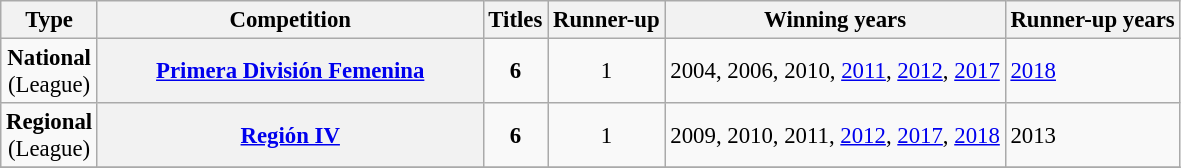<table class="wikitable plainrowheaders" style="font-size:95%; text-align:center;">
<tr>
<th>Type</th>
<th width=250px>Competition</th>
<th>Titles</th>
<th>Runner-up</th>
<th>Winning years</th>
<th>Runner-up years</th>
</tr>
<tr>
<td rowspan=1><strong>National</strong><br>(League)</td>
<th scope=col><a href='#'>Primera División Femenina</a></th>
<td><strong>6</strong></td>
<td>1</td>
<td align="left">2004, 2006, 2010, <a href='#'>2011</a>, <a href='#'>2012</a>, <a href='#'>2017</a></td>
<td align="left"><a href='#'>2018</a></td>
</tr>
<tr>
<td rowspan=1><strong>Regional</strong><br>(League)</td>
<th scope=col><a href='#'>Región IV</a></th>
<td><strong>6</strong></td>
<td>1</td>
<td align="left">2009, 2010, 2011, <a href='#'>2012</a>, <a href='#'>2017</a>, <a href='#'>2018</a></td>
<td align="left">2013</td>
</tr>
<tr>
</tr>
</table>
